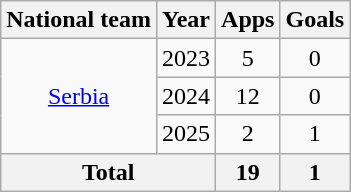<table class="wikitable" style="text-align:center">
<tr>
<th>National team</th>
<th>Year</th>
<th>Apps</th>
<th>Goals</th>
</tr>
<tr>
<td rowspan="3"><a href='#'>Serbia</a></td>
<td>2023</td>
<td>5</td>
<td>0</td>
</tr>
<tr>
<td>2024</td>
<td>12</td>
<td>0</td>
</tr>
<tr>
<td>2025</td>
<td>2</td>
<td>1</td>
</tr>
<tr>
<th colspan="2">Total</th>
<th>19</th>
<th>1</th>
</tr>
</table>
